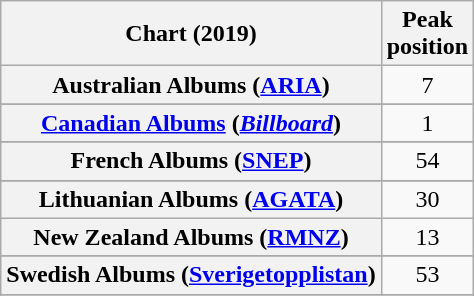<table class="wikitable sortable plainrowheaders" style="text-align:center">
<tr>
<th scope="col">Chart (2019)</th>
<th scope="col">Peak<br>position</th>
</tr>
<tr>
<th scope="row">Australian Albums (<a href='#'>ARIA</a>)</th>
<td>7</td>
</tr>
<tr>
</tr>
<tr>
</tr>
<tr>
</tr>
<tr>
<th scope="row"><a href='#'>Canadian Albums</a> (<em><a href='#'>Billboard</a></em>)</th>
<td>1</td>
</tr>
<tr>
</tr>
<tr>
</tr>
<tr>
<th scope="row">French Albums (<a href='#'>SNEP</a>)</th>
<td>54</td>
</tr>
<tr>
</tr>
<tr>
</tr>
<tr>
</tr>
<tr>
<th scope="row">Lithuanian Albums (<a href='#'>AGATA</a>)</th>
<td>30</td>
</tr>
<tr>
<th scope="row">New Zealand Albums (<a href='#'>RMNZ</a>)</th>
<td>13</td>
</tr>
<tr>
</tr>
<tr>
</tr>
<tr>
<th scope="row">Swedish Albums (<a href='#'>Sverigetopplistan</a>)</th>
<td>53</td>
</tr>
<tr>
</tr>
<tr>
</tr>
<tr>
</tr>
<tr>
</tr>
<tr>
</tr>
</table>
